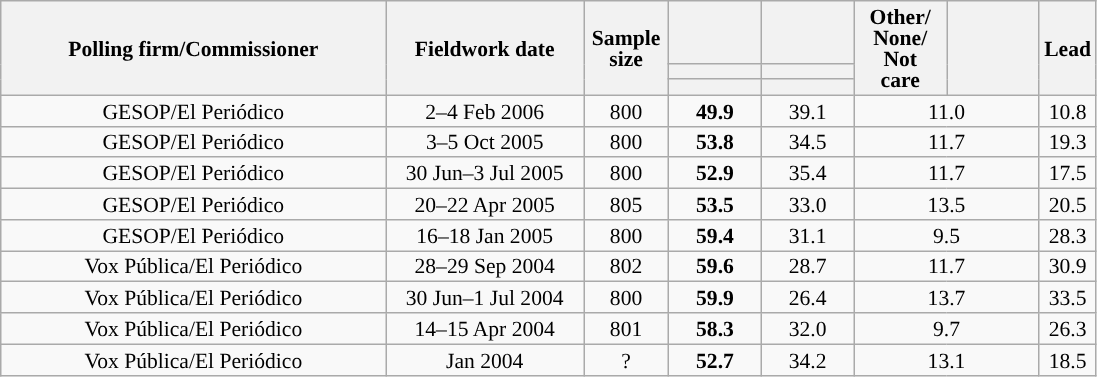<table class="wikitable collapsible collapsed" style="text-align:center; font-size:90%; line-height:14px;">
<tr style="height:42px;">
<th style="width:250px;" rowspan="3">Polling firm/Commissioner</th>
<th style="width:125px;" rowspan="3">Fieldwork date</th>
<th style="width:50px;" rowspan="3">Sample size</th>
<th style="width:55px;"></th>
<th style="width:55px;"></th>
<th style="width:55px;" rowspan="3">Other/<br>None/<br>Not<br>care</th>
<th style="width:55px;" rowspan="3"></th>
<th style="width:30px;" rowspan="3">Lead</th>
</tr>
<tr>
<th style="color:inherit;background:"></th>
<th style="color:inherit;background:"></th>
</tr>
<tr>
<th></th>
<th></th>
</tr>
<tr>
<td>GESOP/El Periódico</td>
<td>2–4 Feb 2006</td>
<td>800</td>
<td><strong>49.9</strong></td>
<td>39.1</td>
<td colspan="2">11.0</td>
<td style="background:">10.8</td>
</tr>
<tr>
<td>GESOP/El Periódico</td>
<td>3–5 Oct 2005</td>
<td>800</td>
<td><strong>53.8</strong></td>
<td>34.5</td>
<td colspan="2">11.7</td>
<td style="background:">19.3</td>
</tr>
<tr>
<td>GESOP/El Periódico</td>
<td>30 Jun–3 Jul 2005</td>
<td>800</td>
<td><strong>52.9</strong></td>
<td>35.4</td>
<td colspan="2">11.7</td>
<td style="background:">17.5</td>
</tr>
<tr>
<td>GESOP/El Periódico</td>
<td>20–22 Apr 2005</td>
<td>805</td>
<td><strong>53.5</strong></td>
<td>33.0</td>
<td colspan="2">13.5</td>
<td style="background:">20.5</td>
</tr>
<tr>
<td>GESOP/El Periódico</td>
<td>16–18 Jan 2005</td>
<td>800</td>
<td><strong>59.4</strong></td>
<td>31.1</td>
<td colspan="2">9.5</td>
<td style="background:">28.3</td>
</tr>
<tr>
<td>Vox Pública/El Periódico</td>
<td>28–29 Sep 2004</td>
<td>802</td>
<td><strong>59.6</strong></td>
<td>28.7</td>
<td colspan="2">11.7</td>
<td style="background:">30.9</td>
</tr>
<tr>
<td>Vox Pública/El Periódico</td>
<td>30 Jun–1 Jul 2004</td>
<td>800</td>
<td><strong>59.9</strong></td>
<td>26.4</td>
<td colspan="2">13.7</td>
<td style="background:">33.5</td>
</tr>
<tr>
<td>Vox Pública/El Periódico</td>
<td>14–15 Apr 2004</td>
<td>801</td>
<td><strong>58.3</strong></td>
<td>32.0</td>
<td colspan="2">9.7</td>
<td style="background:">26.3</td>
</tr>
<tr>
<td>Vox Pública/El Periódico</td>
<td>Jan 2004</td>
<td>?</td>
<td><strong>52.7</strong></td>
<td>34.2</td>
<td colspan="2">13.1</td>
<td style="background:">18.5</td>
</tr>
</table>
